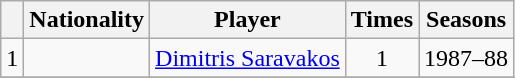<table class="wikitable" style="text-align:center;margin-left:1em">
<tr>
<th></th>
<th>Nationality</th>
<th>Player</th>
<th>Times</th>
<th>Seasons</th>
</tr>
<tr>
<td>1</td>
<td></td>
<td><a href='#'>Dimitris Saravakos</a></td>
<td align="center" 1>1</td>
<td>1987–88</td>
</tr>
<tr>
</tr>
</table>
